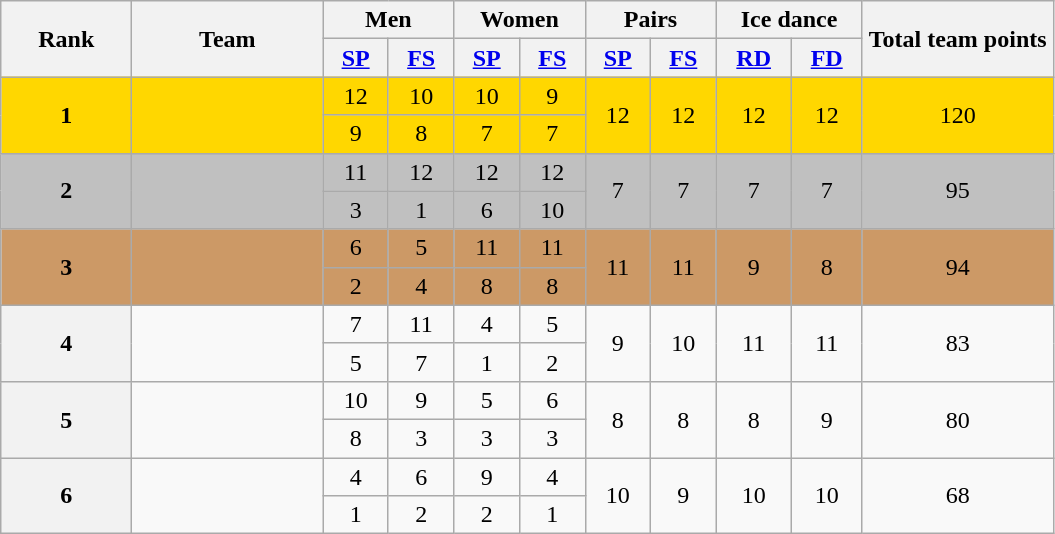<table class="wikitable">
<tr>
<th width="80" rowspan="2">Rank</th>
<th width="120" rowspan="2">Team</th>
<th width="80" colspan="2">Men</th>
<th width="80" colspan="2">Women</th>
<th width="80" colspan="2">Pairs</th>
<th width="90" colspan="2">Ice dance</th>
<th width="120" rowspan="2"><strong>Total team points</strong></th>
</tr>
<tr>
<th><a href='#'>SP</a></th>
<th><a href='#'>FS</a></th>
<th><a href='#'>SP</a></th>
<th><a href='#'>FS</a></th>
<th><a href='#'>SP</a></th>
<th><a href='#'>FS</a></th>
<th><a href='#'>RD</a></th>
<th><a href='#'>FD</a></th>
</tr>
<tr rowspan=2 bgcolor="gold">
<td rowspan=2 align="center"><strong>1</strong></td>
<td rowspan=2></td>
<td align="center">12</td>
<td align="center">10</td>
<td align="center">10</td>
<td align="center">9</td>
<td rowspan=2 align="center">12</td>
<td rowspan=2 align="center">12</td>
<td rowspan=2 align="center">12</td>
<td rowspan=2 align="center">12</td>
<td rowspan=2 align="center">120</td>
</tr>
<tr bgcolor="gold">
<td align="center">9</td>
<td align="center">8</td>
<td align="center">7</td>
<td align="center">7</td>
</tr>
<tr rowspan=2 bgcolor="silver">
<td rowspan=2 align="center"><strong>2</strong></td>
<td rowspan=2></td>
<td align="center">11</td>
<td align="center">12</td>
<td align="center">12</td>
<td align="center">12</td>
<td rowspan=2 align="center">7</td>
<td rowspan=2 align="center">7</td>
<td rowspan=2 align="center">7</td>
<td rowspan=2 align="center">7</td>
<td rowspan=2 align="center">95</td>
</tr>
<tr bgcolor="silver">
<td align="center">3</td>
<td align="center">1</td>
<td align="center">6</td>
<td align="center">10</td>
</tr>
<tr bgcolor="#cc9966" rowspan="2">
<td rowspan=2 align="center"><strong>3</strong></td>
<td rowspan=2></td>
<td align="center">6</td>
<td align="center">5</td>
<td align="center">11</td>
<td align="center">11</td>
<td rowspan=2 align="center">11</td>
<td rowspan=2 align="center">11</td>
<td rowspan=2 align="center">9</td>
<td rowspan=2 align="center">8</td>
<td rowspan=2 align="center">94</td>
</tr>
<tr bgcolor="cc9966">
<td align="center">2</td>
<td align="center">4</td>
<td align="center">8</td>
<td align="center">8</td>
</tr>
<tr>
<th rowspan=2 align="center">4</th>
<td rowspan=2></td>
<td align="center">7</td>
<td align="center">11</td>
<td align="center">4</td>
<td align="center">5</td>
<td rowspan=2 align="center">9</td>
<td rowspan=2 align="center">10</td>
<td rowspan=2 align="center">11</td>
<td rowspan=2 align="center">11</td>
<td rowspan=2 align="center">83</td>
</tr>
<tr>
<td align="center">5</td>
<td align="center">7</td>
<td align="center">1</td>
<td align="center">2</td>
</tr>
<tr>
<th rowspan=2 align="center">5</th>
<td rowspan=2></td>
<td align="center">10</td>
<td align="center">9</td>
<td align="center">5</td>
<td align="center">6</td>
<td rowspan=2 align="center">8</td>
<td rowspan=2 align="center">8</td>
<td rowspan=2 align="center">8</td>
<td rowspan=2 align="center">9</td>
<td rowspan=2 align="center">80</td>
</tr>
<tr>
<td align="center">8</td>
<td align="center">3</td>
<td align="center">3</td>
<td align="center">3</td>
</tr>
<tr>
<th rowspan=2 align="center">6</th>
<td rowspan=2></td>
<td align="center">4</td>
<td align="center">6</td>
<td align="center">9</td>
<td align="center">4</td>
<td rowspan=2 align="center">10</td>
<td rowspan=2 align="center">9</td>
<td rowspan=2 align="center">10</td>
<td rowspan=2 align="center">10</td>
<td rowspan=2 align="center">68</td>
</tr>
<tr>
<td align="center">1</td>
<td align="center">2</td>
<td align="center">2</td>
<td align="center">1</td>
</tr>
</table>
